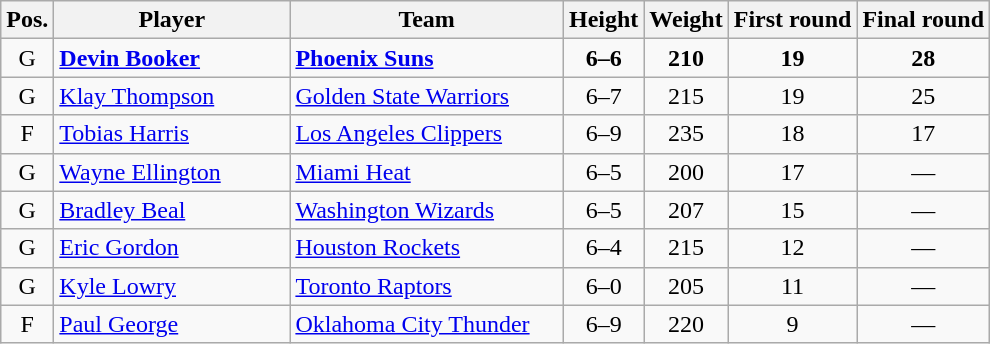<table class="wikitable">
<tr>
<th>Pos.</th>
<th style="width:150px;">Player</th>
<th width=175>Team</th>
<th>Height</th>
<th>Weight</th>
<th>First round</th>
<th>Final round</th>
</tr>
<tr>
<td style="text-align:center">G</td>
<td><strong><a href='#'>Devin Booker</a></strong></td>
<td><strong><a href='#'>Phoenix Suns</a></strong></td>
<td align=center><strong>6–6</strong></td>
<td align=center><strong>210</strong></td>
<td align=center><strong>19</strong></td>
<td style="text-align:center;"><strong>28</strong></td>
</tr>
<tr>
<td style="text-align:center">G</td>
<td><a href='#'>Klay Thompson</a></td>
<td><a href='#'>Golden State Warriors</a></td>
<td align=center>6–7</td>
<td align=center>215</td>
<td align=center>19</td>
<td style="text-align:center;">25</td>
</tr>
<tr>
<td style="text-align:center">F</td>
<td><a href='#'>Tobias Harris</a></td>
<td><a href='#'>Los Angeles Clippers</a></td>
<td align=center>6–9</td>
<td align=center>235</td>
<td align=center>18</td>
<td style="text-align:center;">17</td>
</tr>
<tr>
<td style="text-align:center">G</td>
<td><a href='#'>Wayne Ellington</a></td>
<td><a href='#'>Miami Heat</a></td>
<td align=center>6–5</td>
<td align=center>200</td>
<td align=center>17</td>
<td style="text-align:center;">—</td>
</tr>
<tr>
<td style="text-align:center">G</td>
<td><a href='#'>Bradley Beal</a></td>
<td><a href='#'>Washington Wizards</a></td>
<td align=center>6–5</td>
<td align=center>207</td>
<td align=center>15</td>
<td style="text-align:center;">—</td>
</tr>
<tr>
<td style="text-align:center">G</td>
<td><a href='#'>Eric Gordon</a></td>
<td><a href='#'>Houston Rockets</a></td>
<td align=center>6–4</td>
<td align=center>215</td>
<td align=center>12</td>
<td align=center>—</td>
</tr>
<tr>
<td style="text-align:center">G</td>
<td><a href='#'>Kyle Lowry</a></td>
<td><a href='#'>Toronto Raptors</a></td>
<td align=center>6–0</td>
<td align=center>205</td>
<td align=center>11</td>
<td style="text-align:center;">—</td>
</tr>
<tr>
<td style="text-align:center">F</td>
<td><a href='#'>Paul George</a></td>
<td><a href='#'>Oklahoma City Thunder</a></td>
<td align=center>6–9</td>
<td align=center>220</td>
<td align=center>9</td>
<td style="text-align:center;">—</td>
</tr>
</table>
